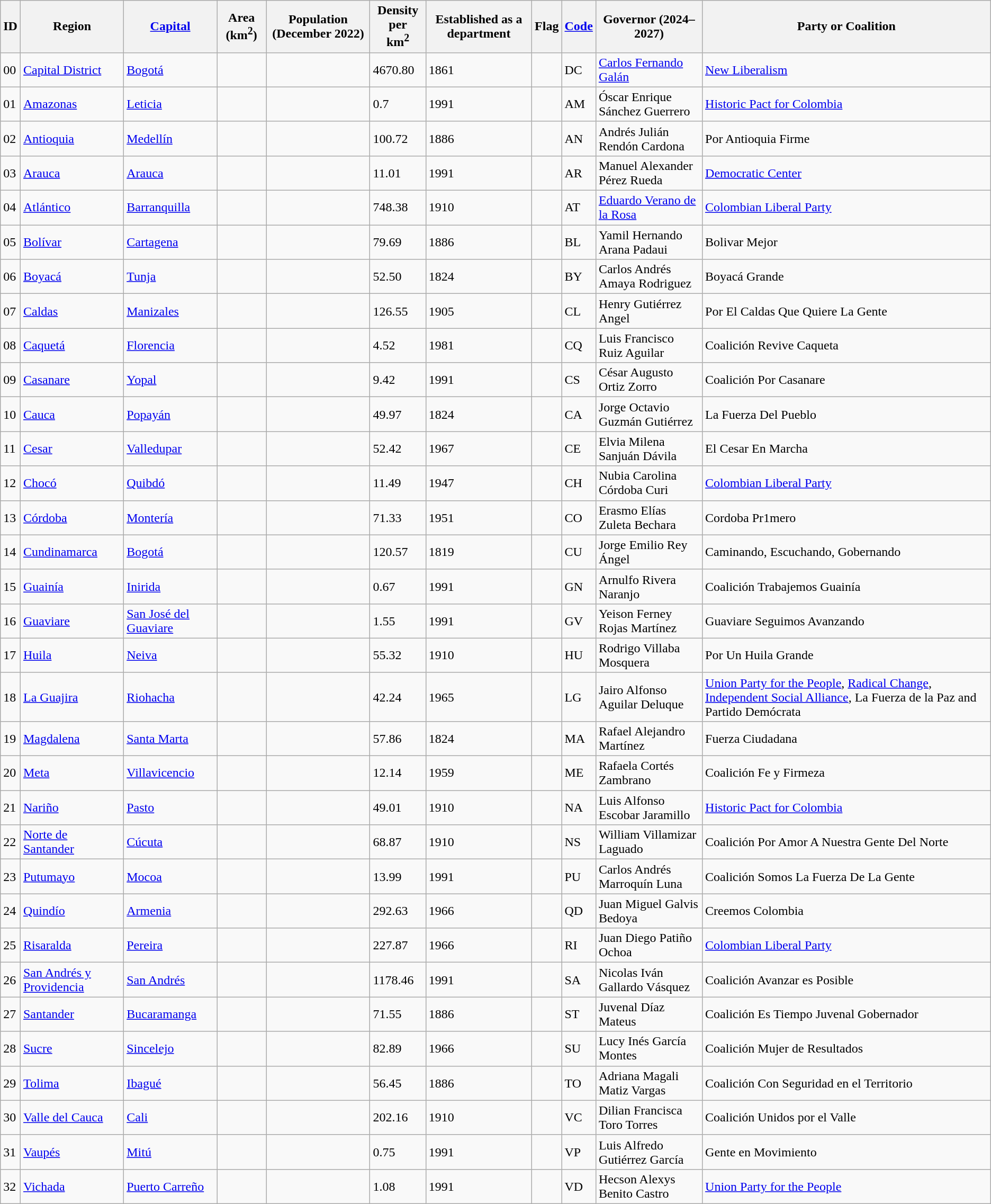<table class="wikitable sortable">
<tr>
<th>ID</th>
<th>Region</th>
<th><a href='#'>Capital</a></th>
<th>Area (km<sup>2</sup>)</th>
<th>Population (December 2022)</th>
<th>Density per<br>km<sup>2</sup></th>
<th>Established as a department</th>
<th>Flag</th>
<th><a href='#'>Code</a></th>
<th>Governor (2024–2027)</th>
<th>Party or Coalition</th>
</tr>
<tr>
<td>00</td>
<td align="left"><a href='#'>Capital District</a></td>
<td><a href='#'>Bogotá</a></td>
<td></td>
<td></td>
<td>4670.80</td>
<td>1861</td>
<td></td>
<td>DC</td>
<td align="left"><a href='#'>Carlos Fernando Galán</a></td>
<td><a href='#'>New Liberalism</a></td>
</tr>
<tr>
<td>01</td>
<td align="left"><a href='#'>Amazonas</a></td>
<td><a href='#'>Leticia</a></td>
<td></td>
<td></td>
<td>0.7</td>
<td>1991</td>
<td></td>
<td>AM</td>
<td align="left">Óscar Enrique Sánchez Guerrero</td>
<td><a href='#'>Historic Pact for Colombia</a></td>
</tr>
<tr>
<td>02</td>
<td align="left"><a href='#'>Antioquia</a></td>
<td><a href='#'>Medellín</a></td>
<td></td>
<td></td>
<td>100.72</td>
<td>1886</td>
<td></td>
<td>AN</td>
<td align="left">Andrés Julián Rendón Cardona</td>
<td>Por Antioquia Firme</td>
</tr>
<tr>
<td>03</td>
<td align="left"><a href='#'>Arauca</a></td>
<td><a href='#'>Arauca</a></td>
<td></td>
<td></td>
<td>11.01</td>
<td>1991</td>
<td></td>
<td>AR</td>
<td align="left">Manuel Alexander Pérez Rueda</td>
<td><a href='#'>Democratic Center</a></td>
</tr>
<tr>
<td>04</td>
<td align="left"><a href='#'>Atlántico</a></td>
<td><a href='#'>Barranquilla</a></td>
<td></td>
<td></td>
<td>748.38</td>
<td>1910</td>
<td></td>
<td>AT</td>
<td align="left"><a href='#'>Eduardo Verano de la Rosa</a></td>
<td><a href='#'>Colombian Liberal Party</a></td>
</tr>
<tr>
<td>05</td>
<td align="left"><a href='#'>Bolívar</a></td>
<td><a href='#'>Cartagena</a></td>
<td></td>
<td></td>
<td>79.69</td>
<td>1886</td>
<td></td>
<td>BL</td>
<td align="left">Yamil Hernando Arana Padaui</td>
<td>Bolivar Mejor</td>
</tr>
<tr>
<td>06</td>
<td align="left"><a href='#'>Boyacá</a></td>
<td><a href='#'>Tunja</a></td>
<td></td>
<td></td>
<td>52.50</td>
<td>1824</td>
<td></td>
<td>BY</td>
<td align="left">Carlos Andrés Amaya Rodriguez</td>
<td>Boyacá Grande</td>
</tr>
<tr>
<td>07</td>
<td align="left"><a href='#'>Caldas</a></td>
<td><a href='#'>Manizales</a></td>
<td></td>
<td></td>
<td>126.55</td>
<td>1905</td>
<td></td>
<td>CL</td>
<td align="left">Henry Gutiérrez Angel</td>
<td>Por El Caldas Que Quiere La Gente</td>
</tr>
<tr>
<td>08</td>
<td align="left"><a href='#'>Caquetá</a></td>
<td><a href='#'>Florencia</a></td>
<td></td>
<td></td>
<td>4.52</td>
<td>1981</td>
<td></td>
<td>CQ</td>
<td align="left">Luis Francisco Ruiz Aguilar</td>
<td>Coalición Revive Caqueta</td>
</tr>
<tr>
<td>09</td>
<td align="left"><a href='#'>Casanare</a></td>
<td><a href='#'>Yopal</a></td>
<td></td>
<td></td>
<td>9.42</td>
<td>1991</td>
<td></td>
<td>CS</td>
<td align="left">César Augusto Ortiz Zorro</td>
<td>Coalición Por Casanare</td>
</tr>
<tr>
<td>10</td>
<td align="left"><a href='#'>Cauca</a></td>
<td><a href='#'>Popayán</a></td>
<td></td>
<td></td>
<td>49.97</td>
<td>1824</td>
<td></td>
<td>CA</td>
<td align="left">Jorge Octavio  Guzmán Gutiérrez</td>
<td>La Fuerza Del Pueblo</td>
</tr>
<tr>
<td>11</td>
<td align="left"><a href='#'>Cesar</a></td>
<td><a href='#'>Valledupar</a></td>
<td></td>
<td></td>
<td>52.42</td>
<td>1967</td>
<td></td>
<td>CE</td>
<td align="left">Elvia Milena Sanjuán Dávila</td>
<td>El Cesar En Marcha</td>
</tr>
<tr>
<td>12</td>
<td align="left"><a href='#'>Chocó</a></td>
<td><a href='#'>Quibdó</a></td>
<td></td>
<td></td>
<td>11.49</td>
<td>1947</td>
<td></td>
<td>CH</td>
<td align="left">Nubia Carolina Córdoba Curi</td>
<td><a href='#'>Colombian Liberal Party</a></td>
</tr>
<tr>
<td>13</td>
<td align="left"><a href='#'>Córdoba</a></td>
<td><a href='#'>Montería</a></td>
<td></td>
<td></td>
<td>71.33</td>
<td>1951</td>
<td></td>
<td>CO</td>
<td align="left">Erasmo Elías Zuleta Bechara</td>
<td>Cordoba Pr1mero</td>
</tr>
<tr>
<td>14</td>
<td align="left"><a href='#'>Cundinamarca</a></td>
<td><a href='#'>Bogotá</a></td>
<td></td>
<td><big></big></td>
<td>120.57</td>
<td>1819</td>
<td></td>
<td>CU</td>
<td align="left">Jorge Emilio Rey Ángel</td>
<td>Caminando, Escuchando, Gobernando</td>
</tr>
<tr>
<td>15</td>
<td align="left"><a href='#'>Guainía</a></td>
<td><a href='#'>Inirida</a></td>
<td></td>
<td></td>
<td>0.67</td>
<td>1991</td>
<td></td>
<td>GN</td>
<td align="left">Arnulfo Rivera Naranjo</td>
<td>Coalición Trabajemos Guainía</td>
</tr>
<tr>
<td>16</td>
<td align="left"><a href='#'>Guaviare</a></td>
<td><a href='#'>San José del Guaviare</a></td>
<td></td>
<td></td>
<td>1.55</td>
<td>1991</td>
<td></td>
<td>GV</td>
<td align="left">Yeison Ferney Rojas Martínez</td>
<td>Guaviare Seguimos Avanzando</td>
</tr>
<tr>
<td>17</td>
<td align="left"><a href='#'>Huila</a></td>
<td><a href='#'>Neiva</a></td>
<td></td>
<td></td>
<td>55.32</td>
<td>1910</td>
<td></td>
<td>HU</td>
<td align="left">Rodrigo Villaba Mosquera</td>
<td>Por Un Huila Grande</td>
</tr>
<tr>
<td>18</td>
<td align="left"><a href='#'>La Guajira</a></td>
<td><a href='#'>Riohacha</a></td>
<td></td>
<td></td>
<td>42.24</td>
<td>1965</td>
<td></td>
<td>LG</td>
<td align="left">Jairo Alfonso Aguilar Deluque</td>
<td><a href='#'>Union Party for the People</a>, <a href='#'>Radical Change</a>, <a href='#'>Independent Social Alliance</a>, La Fuerza de la Paz and Partido Demócrata</td>
</tr>
<tr>
<td>19</td>
<td align="left"><a href='#'>Magdalena</a></td>
<td><a href='#'>Santa Marta</a></td>
<td></td>
<td></td>
<td>57.86</td>
<td>1824</td>
<td></td>
<td>MA</td>
<td align="left">Rafael Alejandro Martínez</td>
<td>Fuerza Ciudadana</td>
</tr>
<tr>
<td>20</td>
<td align="left"><a href='#'>Meta</a></td>
<td><a href='#'>Villavicencio</a></td>
<td></td>
<td></td>
<td>12.14</td>
<td>1959</td>
<td></td>
<td>ME</td>
<td align="left">Rafaela Cortés Zambrano</td>
<td>Coalición Fe y Firmeza</td>
</tr>
<tr>
<td>21</td>
<td align="left"><a href='#'>Nariño</a></td>
<td><a href='#'>Pasto</a></td>
<td></td>
<td></td>
<td>49.01</td>
<td>1910</td>
<td></td>
<td>NA</td>
<td align="left">Luis Alfonso Escobar Jaramillo</td>
<td><a href='#'>Historic Pact for Colombia</a></td>
</tr>
<tr>
<td>22</td>
<td align="left"><a href='#'>Norte de Santander</a></td>
<td><a href='#'>Cúcuta</a></td>
<td></td>
<td></td>
<td>68.87</td>
<td>1910</td>
<td></td>
<td>NS</td>
<td align="left">William Villamizar Laguado</td>
<td>Coalición Por Amor A Nuestra Gente Del Norte</td>
</tr>
<tr>
<td>23</td>
<td align="left"><a href='#'>Putumayo</a></td>
<td><a href='#'>Mocoa</a></td>
<td></td>
<td></td>
<td>13.99</td>
<td>1991</td>
<td></td>
<td>PU</td>
<td align="left">Carlos Andrés Marroquín Luna</td>
<td>Coalición Somos La Fuerza De La Gente</td>
</tr>
<tr>
<td>24</td>
<td align="left"><a href='#'>Quindío</a></td>
<td><a href='#'>Armenia</a></td>
<td></td>
<td></td>
<td>292.63</td>
<td>1966</td>
<td></td>
<td>QD</td>
<td align="left">Juan Miguel Galvis Bedoya</td>
<td>Creemos Colombia</td>
</tr>
<tr>
<td>25</td>
<td align="left"><a href='#'>Risaralda</a></td>
<td><a href='#'>Pereira</a></td>
<td></td>
<td></td>
<td>227.87</td>
<td>1966</td>
<td></td>
<td>RI</td>
<td align="left">Juan Diego Patiño Ochoa</td>
<td><a href='#'>Colombian Liberal Party</a></td>
</tr>
<tr>
<td>26</td>
<td align="left"><a href='#'>San Andrés y Providencia</a></td>
<td><a href='#'>San Andrés</a></td>
<td></td>
<td></td>
<td>1178.46</td>
<td>1991</td>
<td></td>
<td>SA</td>
<td align="left">Nicolas Iván Gallardo Vásquez</td>
<td>Coalición Avanzar es Posible</td>
</tr>
<tr>
<td>27</td>
<td align="left"><a href='#'>Santander</a></td>
<td><a href='#'>Bucaramanga</a></td>
<td></td>
<td></td>
<td>71.55</td>
<td>1886</td>
<td></td>
<td>ST</td>
<td align="left">Juvenal Díaz Mateus</td>
<td>Coalición Es Tiempo Juvenal Gobernador</td>
</tr>
<tr>
<td>28</td>
<td align="left"><a href='#'>Sucre</a></td>
<td><a href='#'>Sincelejo</a></td>
<td></td>
<td></td>
<td>82.89</td>
<td>1966</td>
<td></td>
<td>SU</td>
<td align="left">Lucy Inés García Montes</td>
<td>Coalición Mujer de Resultados</td>
</tr>
<tr>
<td>29</td>
<td align="left"><a href='#'>Tolima</a></td>
<td><a href='#'>Ibagué</a></td>
<td></td>
<td></td>
<td>56.45</td>
<td>1886</td>
<td></td>
<td>TO</td>
<td align="left">Adriana Magali Matiz Vargas</td>
<td>Coalición Con Seguridad en el Territorio</td>
</tr>
<tr>
<td>30</td>
<td align="left"><a href='#'>Valle del Cauca</a></td>
<td><a href='#'>Cali</a></td>
<td></td>
<td></td>
<td>202.16</td>
<td>1910</td>
<td></td>
<td>VC</td>
<td align="left">Dilian Francisca Toro Torres</td>
<td>Coalición Unidos por el Valle</td>
</tr>
<tr>
<td>31</td>
<td align="left"><a href='#'>Vaupés</a></td>
<td><a href='#'>Mitú</a></td>
<td></td>
<td></td>
<td>0.75</td>
<td>1991</td>
<td></td>
<td>VP</td>
<td align="left">Luis Alfredo Gutiérrez García</td>
<td>Gente en Movimiento</td>
</tr>
<tr>
<td>32</td>
<td align="left"><a href='#'>Vichada</a></td>
<td><a href='#'>Puerto Carreño</a></td>
<td></td>
<td></td>
<td>1.08</td>
<td>1991</td>
<td></td>
<td>VD</td>
<td align="left">Hecson Alexys Benito Castro</td>
<td><a href='#'>Union Party for the People</a></td>
</tr>
</table>
